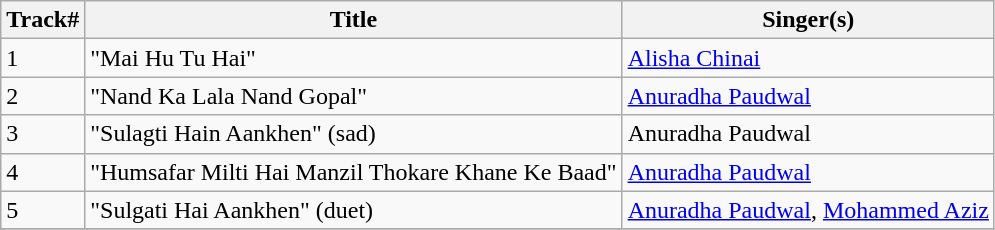<table class="wikitable">
<tr>
<th>Track#</th>
<th>Title</th>
<th>Singer(s)</th>
</tr>
<tr>
<td>1</td>
<td>"Mai Hu Tu Hai"</td>
<td><a href='#'>Alisha Chinai</a></td>
</tr>
<tr>
<td>2</td>
<td>"Nand Ka Lala Nand Gopal"</td>
<td><a href='#'>Anuradha Paudwal</a></td>
</tr>
<tr>
<td>3</td>
<td>"Sulagti Hain Aankhen" (sad)</td>
<td>Anuradha Paudwal</td>
</tr>
<tr>
<td>4</td>
<td>"Humsafar Milti Hai Manzil Thokare Khane Ke Baad"</td>
<td><a href='#'>Anuradha Paudwal</a></td>
</tr>
<tr>
<td>5</td>
<td>"Sulgati Hai Aankhen" (duet)</td>
<td><a href='#'>Anuradha Paudwal</a>, <a href='#'>Mohammed Aziz</a></td>
</tr>
<tr>
</tr>
</table>
